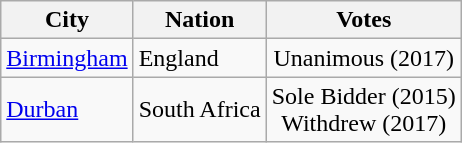<table class="wikitable">
<tr>
<th>City</th>
<th>Nation</th>
<th>Votes</th>
</tr>
<tr>
<td><a href='#'>Birmingham</a></td>
<td> England</td>
<td align="center">Unanimous (2017)</td>
</tr>
<tr>
<td><a href='#'>Durban</a></td>
<td> South Africa</td>
<td align="center">Sole Bidder (2015)<br>Withdrew (2017)</td>
</tr>
</table>
